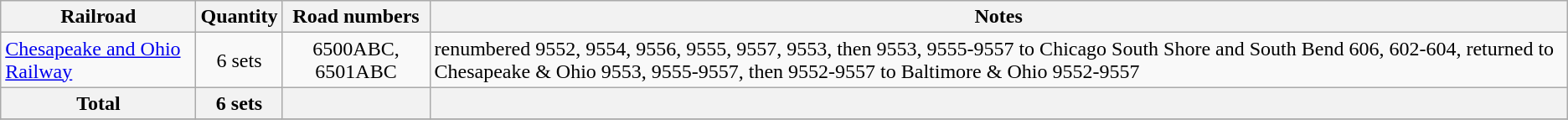<table class="wikitable">
<tr>
<th>Railroad</th>
<th>Quantity</th>
<th>Road numbers</th>
<th>Notes</th>
</tr>
<tr>
<td><a href='#'>Chesapeake and Ohio Railway</a></td>
<td style="text-align:center;">6 sets</td>
<td style="text-align:center;">6500ABC, 6501ABC</td>
<td>renumbered 9552, 9554, 9556, 9555, 9557, 9553, then 9553, 9555-9557 to Chicago South Shore and South Bend 606, 602-604, returned to Chesapeake & Ohio 9553, 9555-9557, then 9552-9557 to Baltimore & Ohio 9552-9557</td>
</tr>
<tr>
<th>Total</th>
<th>6 sets</th>
<th></th>
<th></th>
</tr>
<tr>
</tr>
</table>
